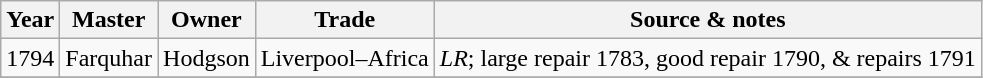<table class=" wikitable">
<tr>
<th>Year</th>
<th>Master</th>
<th>Owner</th>
<th>Trade</th>
<th>Source & notes</th>
</tr>
<tr>
<td>1794</td>
<td>Farquhar</td>
<td>Hodgson</td>
<td>Liverpool–Africa</td>
<td><em>LR</em>; large repair 1783, good repair 1790, & repairs 1791</td>
</tr>
<tr>
</tr>
</table>
